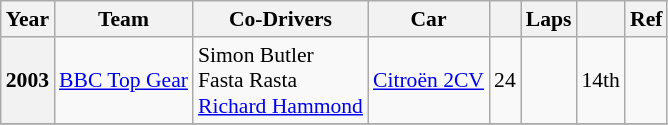<table class="wikitable" style="font-size:90%">
<tr>
<th>Year</th>
<th>Team</th>
<th>Co-Drivers</th>
<th>Car</th>
<th></th>
<th>Laps</th>
<th></th>
<th>Ref</th>
</tr>
<tr style="text-align:center;">
<th>2003</th>
<td align="left" nowrap> <a href='#'>BBC Top Gear</a></td>
<td align="left" nowrap> Simon Butler<br> Fasta Rasta<br> <a href='#'>Richard Hammond</a></td>
<td align="left" nowrap><a href='#'>Citroën 2CV</a></td>
<td>24</td>
<td></td>
<td>14th</td>
<td></td>
</tr>
<tr style="text-align:center;">
</tr>
</table>
